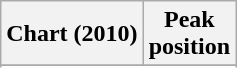<table class="wikitable sortable plainrowheaders">
<tr>
<th scope="col">Chart (2010)</th>
<th scope="col">Peak<br>position</th>
</tr>
<tr>
</tr>
<tr>
</tr>
</table>
